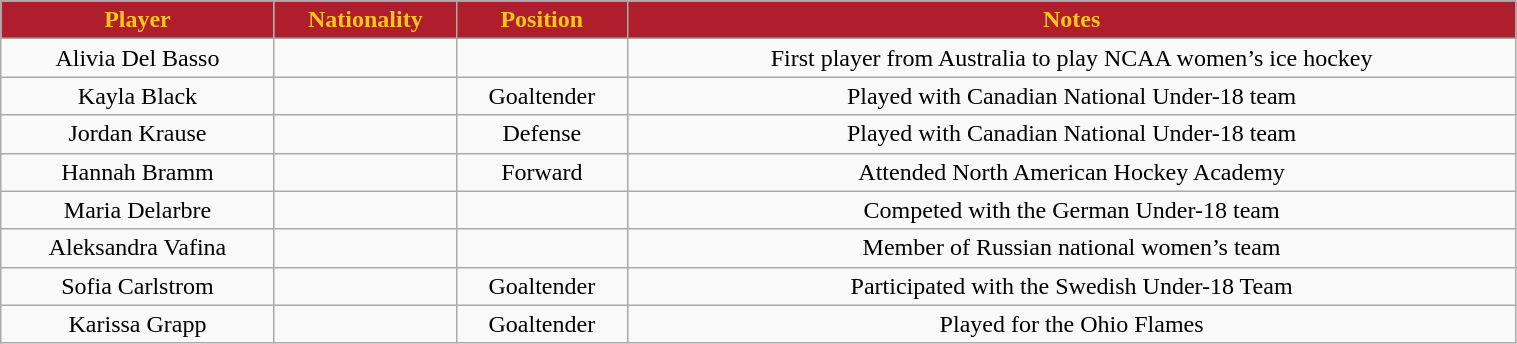<table class="wikitable" width="80%">
<tr align="center"  style=" background:#AF1E2D;color:#FFC61E;">
<td><strong>Player</strong></td>
<td><strong>Nationality</strong></td>
<td><strong>Position</strong></td>
<td><strong>Notes</strong></td>
</tr>
<tr align="center" bgcolor="">
<td>Alivia Del Basso</td>
<td></td>
<td></td>
<td>First player from Australia to play NCAA women’s ice hockey</td>
</tr>
<tr align="center" bgcolor="">
<td>Kayla Black</td>
<td></td>
<td>Goaltender</td>
<td>Played with Canadian National Under-18 team</td>
</tr>
<tr align="center" bgcolor="">
<td>Jordan Krause</td>
<td></td>
<td>Defense</td>
<td>Played with Canadian National Under-18 team</td>
</tr>
<tr align="center" bgcolor="">
<td>Hannah Bramm</td>
<td></td>
<td>Forward</td>
<td>Attended North American Hockey Academy</td>
</tr>
<tr align="center" bgcolor="">
<td>Maria Delarbre</td>
<td></td>
<td></td>
<td>Competed with the German Under-18 team</td>
</tr>
<tr align="center" bgcolor="">
<td>Aleksandra Vafina</td>
<td></td>
<td></td>
<td>Member of Russian national women’s team</td>
</tr>
<tr align="center" bgcolor="">
<td>Sofia Carlstrom</td>
<td></td>
<td>Goaltender</td>
<td>Participated with the Swedish Under-18 Team</td>
</tr>
<tr align="center" bgcolor="">
<td>Karissa Grapp</td>
<td></td>
<td>Goaltender</td>
<td>Played for the Ohio Flames</td>
</tr>
</table>
